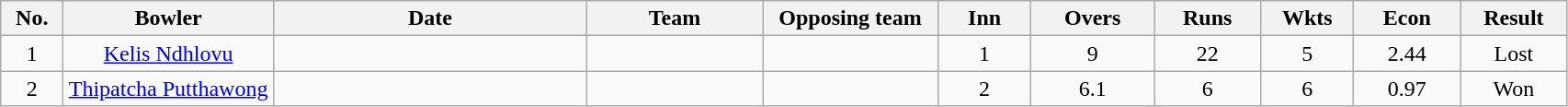<table class="wikitable sortable" style="font-size: 100%">
<tr align=center>
<th scope="col" width="38">No.</th>
<th scope="col" width="145">Bowler</th>
<th scope="col" width="220">Date</th>
<th scope="col" width="120">Team</th>
<th scope="col" width="120">Opposing team</th>
<th scope="col" width="60">Inn</th>
<th scope="col" width="82">Overs</th>
<th scope="col" width="70">Runs</th>
<th scope="col" width="60">Wkts</th>
<th scope="col" width="70">Econ</th>
<th scope="col" width="70">Result</th>
</tr>
<tr align="center">
<td scope="row">1</td>
<td><a href='#'>Kelis Ndhlovu</a></td>
<td></td>
<td></td>
<td></td>
<td>1</td>
<td>9</td>
<td>22</td>
<td>5</td>
<td>2.44</td>
<td>Lost</td>
</tr>
<tr align="center">
<td scope="row">2</td>
<td><a href='#'>Thipatcha Putthawong</a></td>
<td></td>
<td></td>
<td></td>
<td>2</td>
<td>6.1</td>
<td>6</td>
<td>6</td>
<td>0.97</td>
<td>Won</td>
</tr>
</table>
